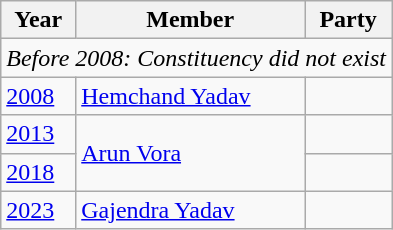<table class="wikitable sortable">
<tr>
<th>Year</th>
<th>Member</th>
<th colspan="2">Party</th>
</tr>
<tr>
<td colspan=4><em>Before 2008: Constituency did not exist</em></td>
</tr>
<tr>
<td><a href='#'>2008</a></td>
<td><a href='#'>Hemchand Yadav</a></td>
<td></td>
</tr>
<tr>
<td><a href='#'>2013</a></td>
<td rowspan=2><a href='#'>Arun Vora</a></td>
<td></td>
</tr>
<tr>
<td><a href='#'>2018</a></td>
</tr>
<tr>
<td><a href='#'>2023</a></td>
<td><a href='#'>Gajendra Yadav</a></td>
<td></td>
</tr>
</table>
